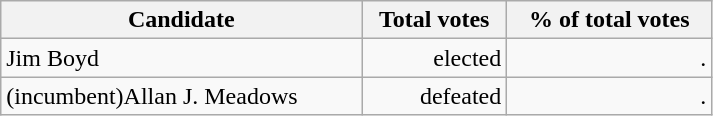<table class="wikitable" width="475">
<tr>
<th align="left">Candidate</th>
<th align="right">Total votes</th>
<th align="right">% of total votes</th>
</tr>
<tr>
<td align="left">Jim Boyd</td>
<td align="right">elected</td>
<td align="right">.</td>
</tr>
<tr>
<td align="left">(incumbent)Allan J. Meadows</td>
<td align="right">defeated</td>
<td align="right">.</td>
</tr>
</table>
